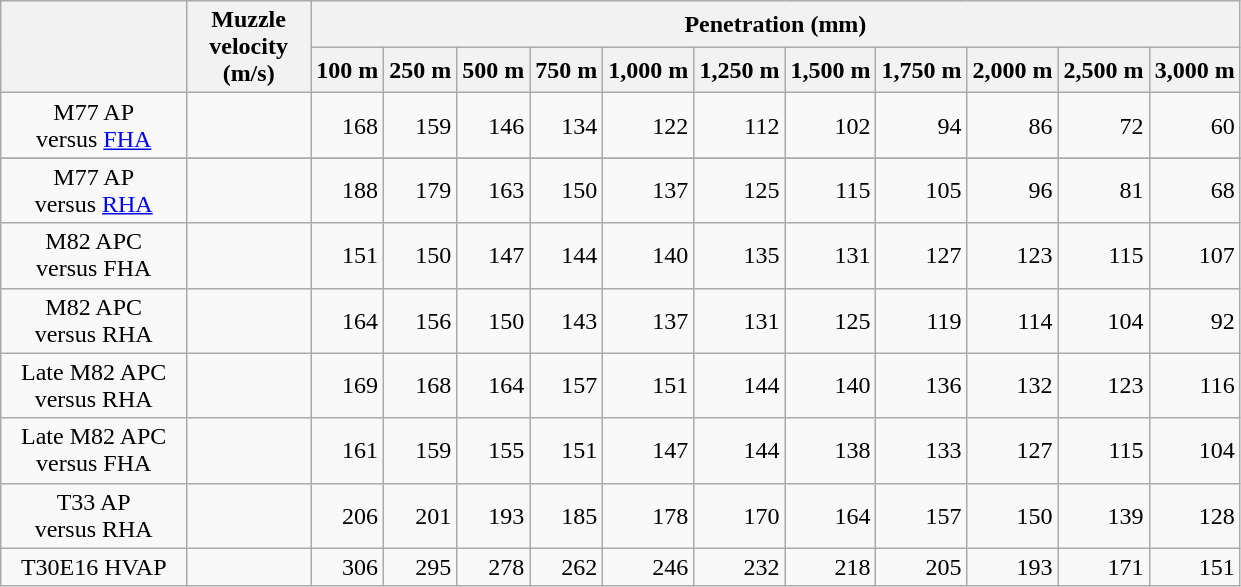<table class="wikitable" style="text-align:right;">
<tr>
<th style="width: 15%" rowspan="2"></th>
<th style="width: 10%" rowspan="2">Muzzle<br>velocity<br>(m/s)</th>
<th colspan="11">Penetration (mm)</th>
</tr>
<tr>
<th>100 m</th>
<th>250 m</th>
<th>500 m</th>
<th>750 m</th>
<th>1,000 m</th>
<th>1,250 m</th>
<th>1,500 m</th>
<th>1,750 m</th>
<th>2,000 m</th>
<th>2,500 m</th>
<th>3,000 m</th>
</tr>
<tr>
<td style="text-align:center">M77 AP<br>versus <a href='#'>FHA</a></td>
<td style="text-align:center"></td>
<td>168</td>
<td>159</td>
<td>146</td>
<td>134</td>
<td>122</td>
<td>112</td>
<td>102</td>
<td>94</td>
<td>86</td>
<td>72</td>
<td>60</td>
</tr>
<tr>
</tr>
<tr>
<td style="text-align:center">M77 AP<br>versus <a href='#'>RHA</a></td>
<td style="text-align:center"></td>
<td>188</td>
<td>179</td>
<td>163</td>
<td>150</td>
<td>137</td>
<td>125</td>
<td>115</td>
<td>105</td>
<td>96</td>
<td>81</td>
<td>68</td>
</tr>
<tr>
<td style="text-align:center">M82 APC<br>versus FHA</td>
<td style="text-align:center"></td>
<td>151</td>
<td>150</td>
<td>147</td>
<td>144</td>
<td>140</td>
<td>135</td>
<td>131</td>
<td>127</td>
<td>123</td>
<td>115</td>
<td>107</td>
</tr>
<tr>
<td style="text-align:center">M82 APC<br>versus RHA</td>
<td style="text-align:center"></td>
<td>164</td>
<td>156</td>
<td>150</td>
<td>143</td>
<td>137</td>
<td>131</td>
<td>125</td>
<td>119</td>
<td>114</td>
<td>104</td>
<td>92</td>
</tr>
<tr>
<td style="text-align:center">Late M82 APC<br>versus RHA</td>
<td style="text-align:center"></td>
<td>169</td>
<td>168</td>
<td>164</td>
<td>157</td>
<td>151</td>
<td>144</td>
<td>140</td>
<td>136</td>
<td>132</td>
<td>123</td>
<td>116</td>
</tr>
<tr>
<td style="text-align:center">Late M82 APC<br>versus FHA</td>
<td style="text-align:center"></td>
<td>161</td>
<td>159</td>
<td>155</td>
<td>151</td>
<td>147</td>
<td>144</td>
<td>138</td>
<td>133</td>
<td>127</td>
<td>115</td>
<td>104</td>
</tr>
<tr>
<td style="text-align:center">T33 AP<br>versus RHA</td>
<td style="text-align:center"></td>
<td>206</td>
<td>201</td>
<td>193</td>
<td>185</td>
<td>178</td>
<td>170</td>
<td>164</td>
<td>157</td>
<td>150</td>
<td>139</td>
<td>128</td>
</tr>
<tr>
<td style="text-align:center">T30E16 HVAP</td>
<td style="text-align:center"></td>
<td>306</td>
<td>295</td>
<td>278</td>
<td>262</td>
<td>246</td>
<td>232</td>
<td>218</td>
<td>205</td>
<td>193</td>
<td>171</td>
<td>151</td>
</tr>
</table>
